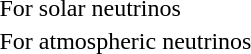<table>
<tr>
<td>For solar neutrinos</td>
<td></td>
</tr>
<tr>
<td>For atmospheric neutrinos  </td>
<td></td>
</tr>
</table>
